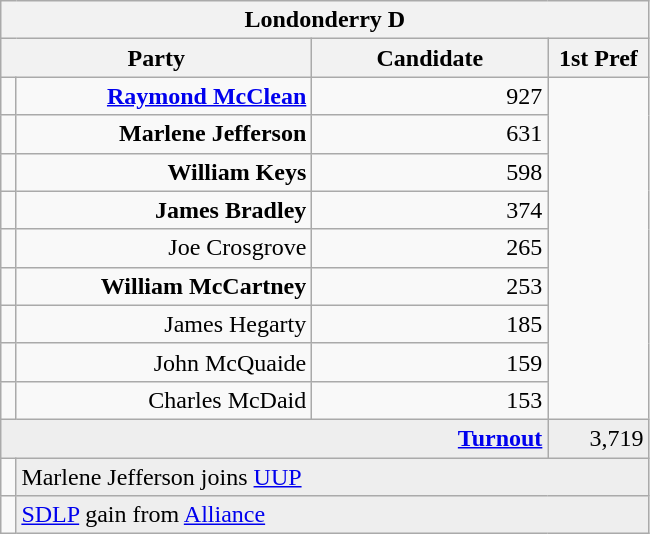<table class="wikitable">
<tr>
<th colspan="4" align="center">Londonderry D</th>
</tr>
<tr>
<th colspan="2" align="center" width=200>Party</th>
<th width=150>Candidate</th>
<th width=60>1st Pref</th>
</tr>
<tr>
<td></td>
<td align="right"><strong><a href='#'>Raymond McClean</a></strong></td>
<td align="right">927</td>
</tr>
<tr>
<td></td>
<td align="right"><strong>Marlene Jefferson</strong></td>
<td align="right">631</td>
</tr>
<tr>
<td></td>
<td align="right"><strong>William Keys</strong></td>
<td align="right">598</td>
</tr>
<tr>
<td></td>
<td align="right"><strong>James Bradley</strong></td>
<td align="right">374</td>
</tr>
<tr>
<td></td>
<td align="right">Joe Crosgrove</td>
<td align="right">265</td>
</tr>
<tr>
<td></td>
<td align="right"><strong>William McCartney</strong></td>
<td align="right">253</td>
</tr>
<tr>
<td></td>
<td align="right">James Hegarty</td>
<td align="right">185</td>
</tr>
<tr>
<td></td>
<td align="right">John McQuaide</td>
<td align="right">159</td>
</tr>
<tr>
<td></td>
<td align="right">Charles McDaid</td>
<td align="right">153</td>
</tr>
<tr bgcolor="EEEEEE">
<td colspan=3 align="right"><strong><a href='#'>Turnout</a></strong></td>
<td align="right">3,719</td>
</tr>
<tr>
<td bgcolor=></td>
<td colspan=3 bgcolor="EEEEEE">Marlene Jefferson joins <a href='#'>UUP</a></td>
</tr>
<tr>
<td bgcolor=></td>
<td colspan=3 bgcolor="EEEEEE"><a href='#'>SDLP</a> gain from <a href='#'>Alliance</a></td>
</tr>
</table>
